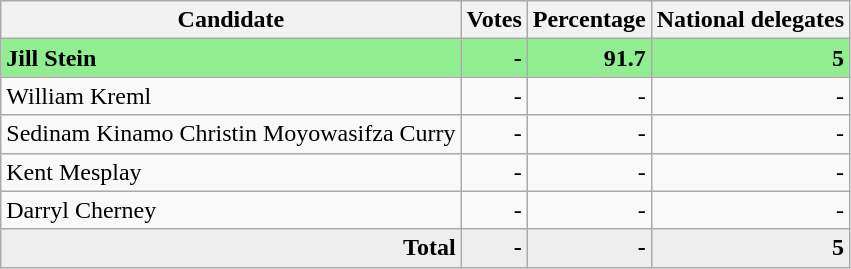<table class="wikitable" style="text-align:right;">
<tr>
<th>Candidate</th>
<th>Votes</th>
<th>Percentage</th>
<th>National delegates</th>
</tr>
<tr style="background:lightgreen;">
<td style="text-align:left;"><strong>Jill Stein</strong></td>
<td><strong>-</strong></td>
<td><strong>91.7</strong></td>
<td><strong>5</strong></td>
</tr>
<tr>
<td style="text-align:left;">William Kreml</td>
<td>-</td>
<td>-</td>
<td>-</td>
</tr>
<tr>
<td style="text-align:left;">Sedinam Kinamo Christin Moyowasifza Curry</td>
<td>-</td>
<td>-</td>
<td>-</td>
</tr>
<tr>
<td style="text-align:left;">Kent Mesplay</td>
<td>-</td>
<td>-</td>
<td>-</td>
</tr>
<tr>
<td style="text-align:left;">Darryl Cherney</td>
<td>-</td>
<td>-</td>
<td>-</td>
</tr>
<tr style="background:#eee;">
<td style="margin-right:0.50px"><strong>Total</strong></td>
<td style="margin-right:0.50px"><strong>-</strong></td>
<td style="margin-right:0.50px"><strong>-</strong></td>
<td style="margin-right:0.50px"><strong>5</strong></td>
</tr>
</table>
